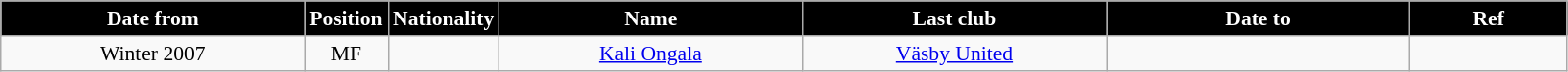<table class="wikitable"  style="text-align:center; font-size:90%; ">
<tr>
<th style="background:#000000; color:white; width:200px;">Date from</th>
<th style="background:#000000; color:white; width:50px;">Position</th>
<th style="background:#000000; color:white; width:50px;">Nationality</th>
<th style="background:#000000; color:white; width:200px;">Name</th>
<th style="background:#000000; color:white; width:200px;">Last club</th>
<th style="background:#000000; color:white; width:200px;">Date to</th>
<th style="background:#000000; color:white; width:100px;">Ref</th>
</tr>
<tr>
<td>Winter 2007</td>
<td>MF</td>
<td></td>
<td><a href='#'>Kali Ongala</a></td>
<td><a href='#'>Väsby United</a></td>
<td></td>
<td></td>
</tr>
</table>
